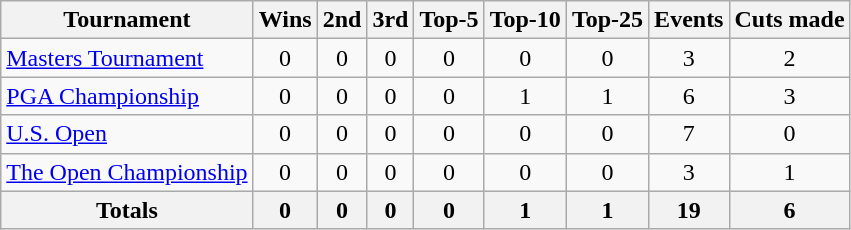<table class=wikitable style=text-align:center>
<tr>
<th>Tournament</th>
<th>Wins</th>
<th>2nd</th>
<th>3rd</th>
<th>Top-5</th>
<th>Top-10</th>
<th>Top-25</th>
<th>Events</th>
<th>Cuts made</th>
</tr>
<tr>
<td align=left><a href='#'>Masters Tournament</a></td>
<td>0</td>
<td>0</td>
<td>0</td>
<td>0</td>
<td>0</td>
<td>0</td>
<td>3</td>
<td>2</td>
</tr>
<tr>
<td align=left><a href='#'>PGA Championship</a></td>
<td>0</td>
<td>0</td>
<td>0</td>
<td>0</td>
<td>1</td>
<td>1</td>
<td>6</td>
<td>3</td>
</tr>
<tr>
<td align=left><a href='#'>U.S. Open</a></td>
<td>0</td>
<td>0</td>
<td>0</td>
<td>0</td>
<td>0</td>
<td>0</td>
<td>7</td>
<td>0</td>
</tr>
<tr>
<td align=left><a href='#'>The Open Championship</a></td>
<td>0</td>
<td>0</td>
<td>0</td>
<td>0</td>
<td>0</td>
<td>0</td>
<td>3</td>
<td>1</td>
</tr>
<tr>
<th>Totals</th>
<th>0</th>
<th>0</th>
<th>0</th>
<th>0</th>
<th>1</th>
<th>1</th>
<th>19</th>
<th>6</th>
</tr>
</table>
